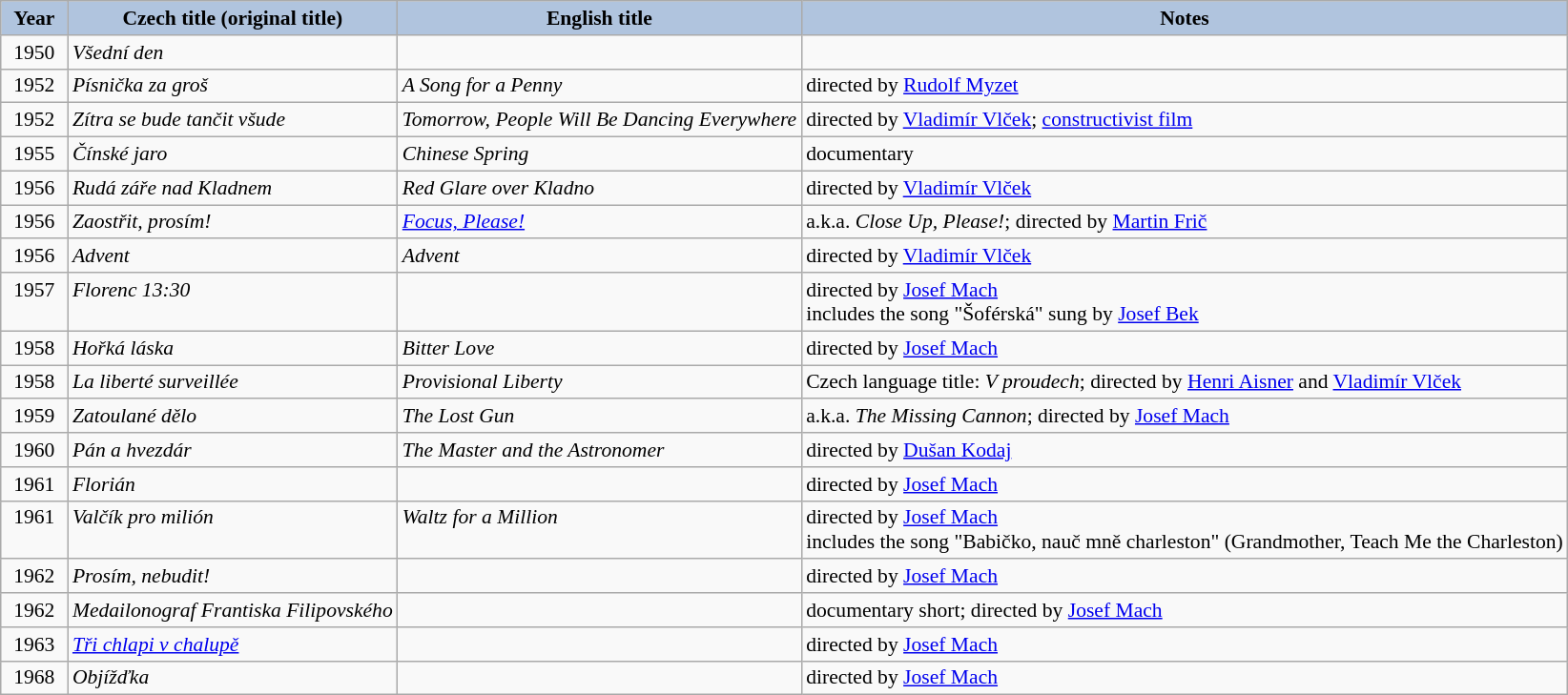<table class="wikitable" style="font-size:90%;">
<tr>
<th style="background:#B0C4DE;" width="40">Year</th>
<th style="background:#B0C4DE;">Czech title (original title)</th>
<th style="background:#B0C4DE;">English title</th>
<th style="background:#B0C4DE;">Notes</th>
</tr>
<tr>
<td align="center">1950</td>
<td><em>Všední den</em></td>
<td></td>
<td></td>
</tr>
<tr>
<td align="center">1952</td>
<td><em>Písnička za groš</em></td>
<td><em>A Song for a Penny</em></td>
<td>directed by <a href='#'>Rudolf Myzet</a></td>
</tr>
<tr>
<td align="center">1952</td>
<td><em>Zítra se bude tančit všude</em></td>
<td><em>Tomorrow, People Will Be Dancing Everywhere</em></td>
<td>directed by <a href='#'>Vladimír Vlček</a>; <a href='#'>constructivist film</a></td>
</tr>
<tr>
<td align="center">1955</td>
<td><em>Čínské jaro</em></td>
<td><em>Chinese Spring</em></td>
<td>documentary</td>
</tr>
<tr>
<td align="center">1956</td>
<td><em>Rudá záře nad Kladnem</em></td>
<td><em>Red Glare over Kladno</em></td>
<td>directed by <a href='#'>Vladimír Vlček</a></td>
</tr>
<tr>
<td align="center">1956</td>
<td><em>Zaostřit, prosím!</em></td>
<td><em><a href='#'>Focus, Please!</a></em></td>
<td>a.k.a. <em>Close Up, Please!</em>; directed by <a href='#'>Martin Frič</a></td>
</tr>
<tr>
<td align="center">1956</td>
<td><em>Advent</em></td>
<td><em>Advent</em></td>
<td>directed by <a href='#'>Vladimír Vlček</a></td>
</tr>
<tr valign="top">
<td align="center">1957</td>
<td><em>Florenc 13:30</em></td>
<td></td>
<td>directed by <a href='#'>Josef Mach</a> <br> includes the song "Šoférská" sung by <a href='#'>Josef Bek</a></td>
</tr>
<tr>
<td align="center">1958</td>
<td><em>Hořká láska</em></td>
<td><em>Bitter Love</em></td>
<td>directed by <a href='#'>Josef Mach</a></td>
</tr>
<tr>
<td align="center">1958</td>
<td><em>La liberté surveillée</em></td>
<td><em>Provisional Liberty</em></td>
<td>Czech language title: <em>V proudech</em>; directed by <a href='#'>Henri Aisner</a> and <a href='#'>Vladimír Vlček</a></td>
</tr>
<tr>
<td align="center">1959</td>
<td><em>Zatoulané dělo</em></td>
<td><em>The Lost Gun</em></td>
<td>a.k.a. <em>The Missing Cannon</em>; directed by <a href='#'>Josef Mach</a></td>
</tr>
<tr>
<td align="center">1960</td>
<td><em>Pán a hvezdár</em></td>
<td><em>The Master and the Astronomer</em></td>
<td>directed by <a href='#'>Dušan Kodaj</a></td>
</tr>
<tr>
<td align="center">1961</td>
<td><em>Florián</em></td>
<td></td>
<td>directed by <a href='#'>Josef Mach</a></td>
</tr>
<tr valign="top">
<td align="center">1961</td>
<td><em>Valčík pro milión</em></td>
<td><em>Waltz for a Million</em></td>
<td>directed by <a href='#'>Josef Mach</a> <br> includes the song "Babičko, nauč mně charleston" (Grandmother, Teach Me the Charleston)</td>
</tr>
<tr>
<td align="center">1962</td>
<td><em>Prosím, nebudit!</em></td>
<td></td>
<td>directed by <a href='#'>Josef Mach</a></td>
</tr>
<tr>
<td align="center">1962</td>
<td><em>Medailonograf Frantiska Filipovského</em></td>
<td></td>
<td>documentary short; directed by <a href='#'>Josef Mach</a></td>
</tr>
<tr>
<td align="center">1963</td>
<td><em><a href='#'>Tři chlapi v chalupě</a></em></td>
<td></td>
<td>directed by <a href='#'>Josef Mach</a></td>
</tr>
<tr>
<td align="center">1968</td>
<td><em>Objížďka</em></td>
<td></td>
<td>directed by <a href='#'>Josef Mach</a></td>
</tr>
</table>
